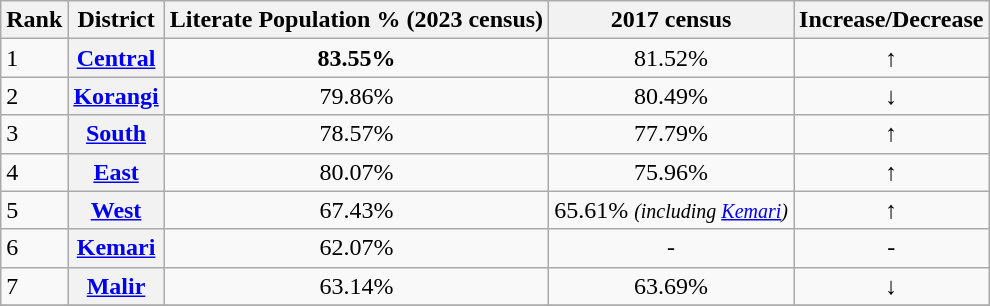<table class="wikitable" style="text-align: right;">
<tr>
<th>Rank</th>
<th>District</th>
<th>Literate Population % (2023 census)</th>
<th>2017 census</th>
<th>Increase/Decrease</th>
</tr>
<tr>
<td style="text-align: left;">1</td>
<th><a href='#'>Central</a></th>
<td style="text-align: Center;"><strong>83.55%</strong></td>
<td style="text-align: Center;">81.52%</td>
<td style="text-align: Center;"><strong>↑</strong></td>
</tr>
<tr>
<td style="text-align: left;">2</td>
<th><a href='#'>Korangi</a></th>
<td style="text-align: Center;">79.86%</td>
<td style="text-align: Center;">80.49%</td>
<td style="text-align: Center;"><strong>↓</strong></td>
</tr>
<tr>
<td style="text-align: left;">3</td>
<th><a href='#'>South</a></th>
<td style="text-align: Center;">78.57%</td>
<td style="text-align: Center;">77.79%</td>
<td style="text-align: Center;"><strong>↑</strong></td>
</tr>
<tr>
<td style="text-align: left;">4</td>
<th><a href='#'>East</a></th>
<td style="text-align: Center;">80.07%</td>
<td style="text-align: Center;">75.96%</td>
<td style="text-align: Center;"><strong>↑</strong></td>
</tr>
<tr>
<td style="text-align: left;">5</td>
<th><a href='#'>West</a></th>
<td style="text-align: Center;">67.43%</td>
<td style="text-align: Center;">65.61% <small><em>(including <a href='#'>Kemari</a>)</em></small></td>
<td style="text-align: Center;"><strong>↑</strong></td>
</tr>
<tr>
<td style="text-align: left;">6</td>
<th><a href='#'>Kemari</a></th>
<td style="text-align: Center;">62.07%</td>
<td style="text-align: Center;">-</td>
<td style="text-align: Center;">-</td>
</tr>
<tr>
<td style="text-align: left;">7</td>
<th><a href='#'>Malir</a></th>
<td style="text-align: Center;">63.14%</td>
<td style="text-align: Center;">63.69%</td>
<td style="text-align: Center;"><strong>↓</strong></td>
</tr>
<tr>
</tr>
</table>
